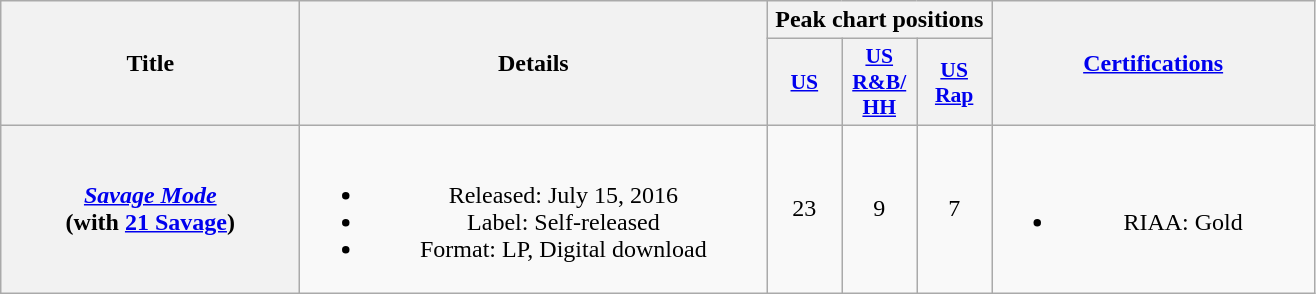<table class="wikitable plainrowheaders" style="text-align:center;">
<tr>
<th rowspan="2" style="width:12em;">Title</th>
<th rowspan="2" style="width:19em;">Details</th>
<th colspan="3">Peak chart positions</th>
<th scope="col" rowspan="2" style="width:13em;"><a href='#'>Certifications</a></th>
</tr>
<tr>
<th style="width:3em;font-size:90%;"><a href='#'>US</a><br></th>
<th style="width:3em;font-size:90%;"><a href='#'>US<br>R&B/<br>HH</a><br></th>
<th style="width:3em;font-size:90%;"><a href='#'>US Rap</a><br></th>
</tr>
<tr>
<th scope="row"><em><a href='#'>Savage Mode</a></em><br><span>(with <a href='#'>21 Savage</a>)</span></th>
<td><br><ul><li>Released: July 15, 2016</li><li>Label: Self-released</li><li>Format: LP, Digital download</li></ul></td>
<td>23</td>
<td>9</td>
<td>7</td>
<td><br><ul><li>RIAA: Gold</li></ul></td>
</tr>
</table>
